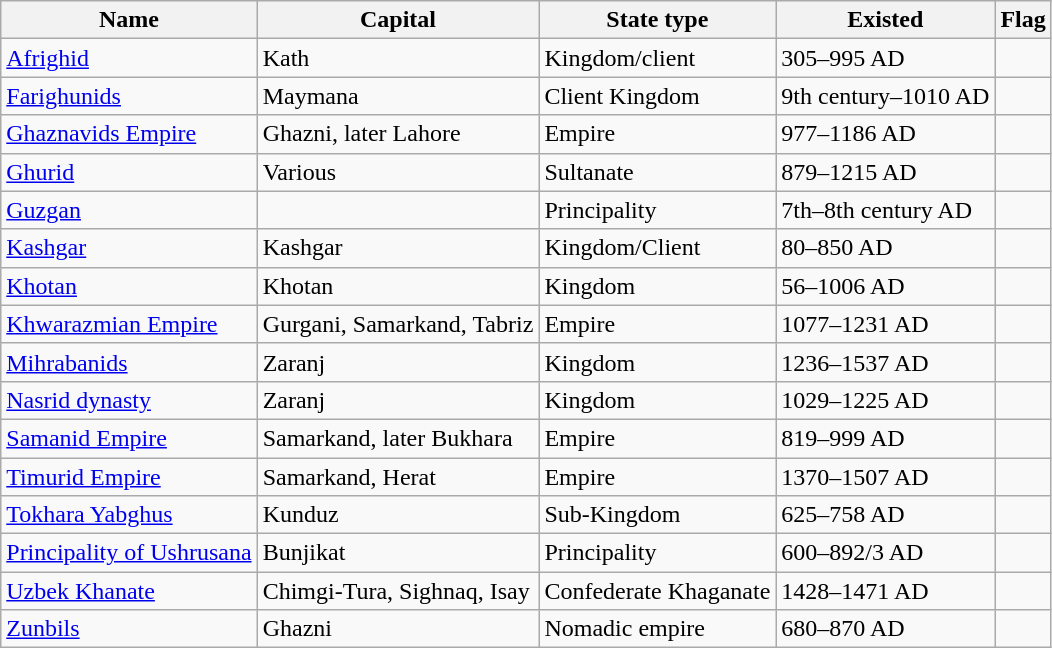<table class="wikitable sortable" border="1">
<tr>
<th>Name</th>
<th>Capital</th>
<th>State type</th>
<th>Existed</th>
<th>Flag</th>
</tr>
<tr>
<td><a href='#'>Afrighid</a></td>
<td>Kath</td>
<td>Kingdom/client</td>
<td>305–995 AD</td>
<td></td>
</tr>
<tr>
<td><a href='#'>Farighunids</a></td>
<td>Maymana</td>
<td>Client Kingdom</td>
<td>9th century–1010 AD</td>
<td></td>
</tr>
<tr>
<td><a href='#'>Ghaznavids Empire</a></td>
<td>Ghazni, later Lahore</td>
<td>Empire</td>
<td>977–1186 AD</td>
<td></td>
</tr>
<tr>
<td><a href='#'>Ghurid</a></td>
<td>Various</td>
<td>Sultanate</td>
<td>879–1215 AD</td>
<td></td>
</tr>
<tr>
<td><a href='#'>Guzgan</a></td>
<td></td>
<td>Principality</td>
<td>7th–8th century AD</td>
<td></td>
</tr>
<tr>
<td><a href='#'>Kashgar</a></td>
<td>Kashgar</td>
<td>Kingdom/Client</td>
<td>80–850 AD</td>
<td></td>
</tr>
<tr>
<td><a href='#'>Khotan</a></td>
<td>Khotan</td>
<td>Kingdom</td>
<td>56–1006 AD</td>
<td></td>
</tr>
<tr>
<td><a href='#'>Khwarazmian Empire</a></td>
<td>Gurgani, Samarkand, Tabriz</td>
<td>Empire</td>
<td>1077–1231 AD</td>
<td></td>
</tr>
<tr>
<td><a href='#'>Mihrabanids</a></td>
<td>Zaranj</td>
<td>Kingdom</td>
<td>1236–1537 AD</td>
<td></td>
</tr>
<tr>
<td><a href='#'>Nasrid dynasty</a></td>
<td>Zaranj</td>
<td>Kingdom</td>
<td>1029–1225 AD</td>
<td></td>
</tr>
<tr>
<td><a href='#'>Samanid Empire</a></td>
<td>Samarkand, later Bukhara</td>
<td>Empire</td>
<td>819–999 AD</td>
<td></td>
</tr>
<tr>
<td><a href='#'>Timurid Empire</a></td>
<td>Samarkand, Herat</td>
<td>Empire</td>
<td>1370–1507 AD</td>
<td></td>
</tr>
<tr>
<td><a href='#'>Tokhara Yabghus</a></td>
<td>Kunduz</td>
<td>Sub-Kingdom</td>
<td>625–758 AD</td>
<td></td>
</tr>
<tr>
<td><a href='#'>Principality of Ushrusana</a></td>
<td>Bunjikat</td>
<td>Principality</td>
<td>600–892/3 AD</td>
<td></td>
</tr>
<tr>
<td><a href='#'>Uzbek Khanate</a></td>
<td>Chimgi-Tura, Sighnaq, Isay</td>
<td>Confederate Khaganate</td>
<td>1428–1471 AD</td>
<td></td>
</tr>
<tr>
<td><a href='#'>Zunbils</a></td>
<td>Ghazni</td>
<td>Nomadic empire</td>
<td>680–870 AD</td>
<td></td>
</tr>
</table>
